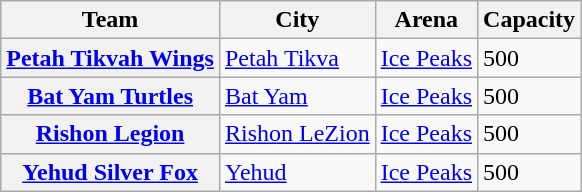<table class="wikitable">
<tr>
<th scope="col">Team</th>
<th scope="col">City</th>
<th scope="col">Arena</th>
<th scope="col">Capacity</th>
</tr>
<tr>
<th scope="row"><a href='#'>Petah Tikvah Wings</a></th>
<td><a href='#'>Petah Tikva</a></td>
<td><a href='#'>Ice Peaks</a></td>
<td>500</td>
</tr>
<tr>
<th scope="row"><a href='#'>Bat Yam Turtles</a></th>
<td><a href='#'>Bat Yam</a></td>
<td><a href='#'>Ice Peaks</a></td>
<td>500</td>
</tr>
<tr>
<th scope="row"><a href='#'>Rishon Legion</a></th>
<td><a href='#'>Rishon LeZion</a></td>
<td><a href='#'>Ice Peaks</a></td>
<td>500</td>
</tr>
<tr>
<th scope="row"><a href='#'>Yehud Silver Fox</a></th>
<td><a href='#'>Yehud</a></td>
<td><a href='#'>Ice Peaks</a></td>
<td>500</td>
</tr>
</table>
